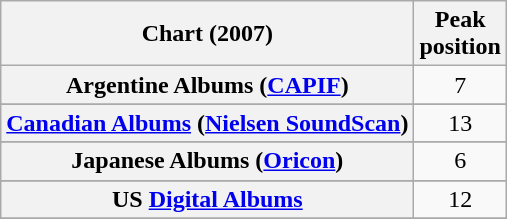<table class="wikitable sortable plainrowheaders" style="text-align:center;">
<tr>
<th>Chart (2007)</th>
<th>Peak<br>position</th>
</tr>
<tr>
<th scope="row">Argentine Albums (<a href='#'>CAPIF</a>)</th>
<td align="center">7</td>
</tr>
<tr>
</tr>
<tr>
</tr>
<tr>
</tr>
<tr>
</tr>
<tr>
<th scope="row"><a href='#'>Canadian Albums</a> (<a href='#'>Nielsen SoundScan</a>)</th>
<td>13</td>
</tr>
<tr>
</tr>
<tr>
</tr>
<tr>
</tr>
<tr>
</tr>
<tr>
<th scope="row">Japanese Albums (<a href='#'>Oricon</a>)</th>
<td>6</td>
</tr>
<tr>
</tr>
<tr>
</tr>
<tr>
</tr>
<tr>
</tr>
<tr>
</tr>
<tr>
</tr>
<tr>
</tr>
<tr>
</tr>
<tr>
</tr>
<tr>
<th scope="row">US <a href='#'>Digital Albums</a></th>
<td>12</td>
</tr>
<tr>
</tr>
<tr>
</tr>
</table>
